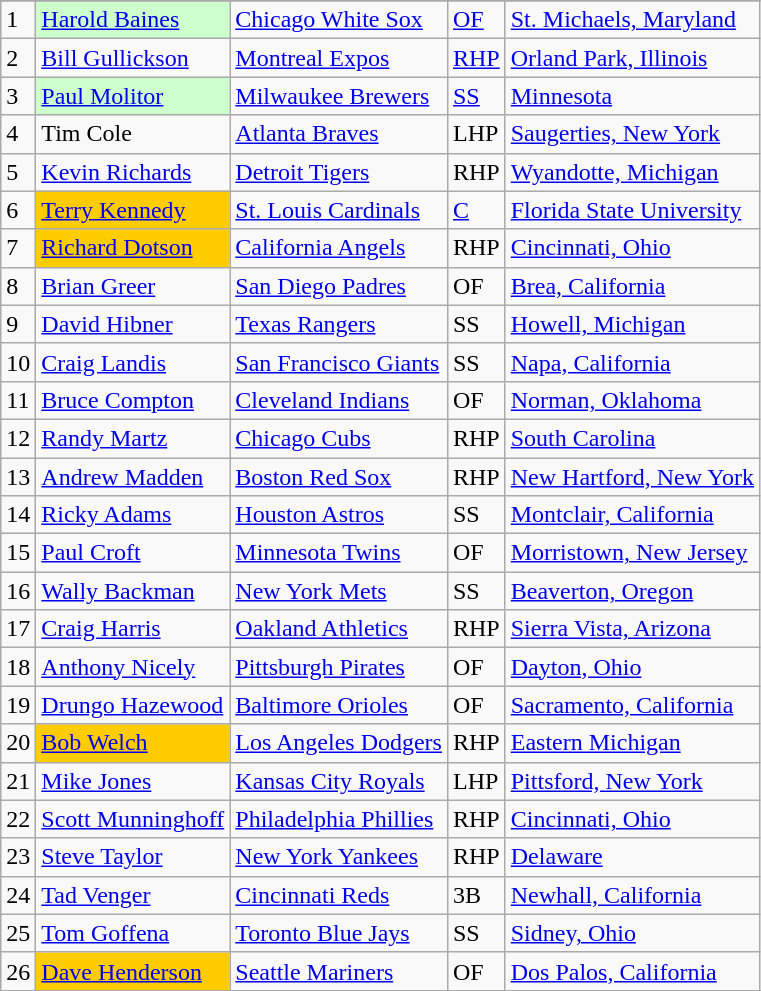<table class="wikitable">
<tr>
</tr>
<tr>
<td>1</td>
<td bgcolor="#CCFFCC"><a href='#'>Harold Baines</a></td>
<td><a href='#'>Chicago White Sox</a></td>
<td><a href='#'>OF</a></td>
<td><a href='#'>St. Michaels, Maryland</a></td>
</tr>
<tr>
<td>2</td>
<td><a href='#'>Bill Gullickson</a></td>
<td><a href='#'>Montreal Expos</a></td>
<td><a href='#'>RHP</a></td>
<td><a href='#'>Orland Park, Illinois</a></td>
</tr>
<tr>
<td>3</td>
<td bgcolor="#CCFFCC"><a href='#'>Paul Molitor</a></td>
<td><a href='#'>Milwaukee Brewers</a></td>
<td><a href='#'>SS</a></td>
<td><a href='#'>Minnesota</a></td>
</tr>
<tr>
<td>4</td>
<td>Tim Cole</td>
<td><a href='#'>Atlanta Braves</a></td>
<td>LHP</td>
<td><a href='#'>Saugerties, New York</a></td>
</tr>
<tr>
<td>5</td>
<td><a href='#'>Kevin Richards</a></td>
<td><a href='#'>Detroit Tigers</a></td>
<td>RHP</td>
<td><a href='#'>Wyandotte, Michigan</a></td>
</tr>
<tr>
<td>6</td>
<td bgcolor="#FFCC00"><a href='#'>Terry Kennedy</a></td>
<td><a href='#'>St. Louis Cardinals</a></td>
<td><a href='#'>C</a></td>
<td><a href='#'>Florida State University</a></td>
</tr>
<tr>
<td>7</td>
<td bgcolor="#FFCC00"><a href='#'>Richard Dotson</a></td>
<td><a href='#'>California Angels</a></td>
<td>RHP</td>
<td><a href='#'>Cincinnati, Ohio</a></td>
</tr>
<tr>
<td>8</td>
<td><a href='#'>Brian Greer</a></td>
<td><a href='#'>San Diego Padres</a></td>
<td>OF</td>
<td><a href='#'>Brea, California</a></td>
</tr>
<tr>
<td>9</td>
<td><a href='#'>David Hibner</a></td>
<td><a href='#'>Texas Rangers</a></td>
<td>SS</td>
<td><a href='#'>Howell, Michigan</a></td>
</tr>
<tr>
<td>10</td>
<td><a href='#'>Craig Landis</a></td>
<td><a href='#'>San Francisco Giants</a></td>
<td>SS</td>
<td><a href='#'>Napa, California</a></td>
</tr>
<tr>
<td>11</td>
<td><a href='#'>Bruce Compton</a></td>
<td><a href='#'>Cleveland Indians</a></td>
<td>OF</td>
<td><a href='#'>Norman, Oklahoma</a></td>
</tr>
<tr>
<td>12</td>
<td><a href='#'>Randy Martz</a></td>
<td><a href='#'>Chicago Cubs</a></td>
<td>RHP</td>
<td><a href='#'>South Carolina</a></td>
</tr>
<tr>
<td>13</td>
<td><a href='#'>Andrew Madden</a></td>
<td><a href='#'>Boston Red Sox</a></td>
<td>RHP</td>
<td><a href='#'>New Hartford, New York</a></td>
</tr>
<tr>
<td>14</td>
<td><a href='#'>Ricky Adams</a></td>
<td><a href='#'>Houston Astros</a></td>
<td>SS</td>
<td><a href='#'>Montclair, California</a></td>
</tr>
<tr>
<td>15</td>
<td><a href='#'>Paul Croft</a></td>
<td><a href='#'>Minnesota Twins</a></td>
<td>OF</td>
<td><a href='#'>Morristown, New Jersey</a></td>
</tr>
<tr>
<td>16</td>
<td><a href='#'>Wally Backman</a></td>
<td><a href='#'>New York Mets</a></td>
<td>SS</td>
<td><a href='#'>Beaverton, Oregon</a></td>
</tr>
<tr>
<td>17</td>
<td><a href='#'>Craig Harris</a></td>
<td><a href='#'>Oakland Athletics</a></td>
<td>RHP</td>
<td><a href='#'>Sierra Vista, Arizona</a></td>
</tr>
<tr>
<td>18</td>
<td><a href='#'>Anthony Nicely</a></td>
<td><a href='#'>Pittsburgh Pirates</a></td>
<td>OF</td>
<td><a href='#'>Dayton, Ohio</a></td>
</tr>
<tr>
<td>19</td>
<td><a href='#'>Drungo Hazewood</a></td>
<td><a href='#'>Baltimore Orioles</a></td>
<td>OF</td>
<td><a href='#'>Sacramento, California</a></td>
</tr>
<tr>
<td>20</td>
<td bgcolor="#FFCC00"><a href='#'>Bob Welch</a></td>
<td><a href='#'>Los Angeles Dodgers</a></td>
<td>RHP</td>
<td><a href='#'>Eastern Michigan</a></td>
</tr>
<tr>
<td>21</td>
<td><a href='#'>Mike Jones</a></td>
<td><a href='#'>Kansas City Royals</a></td>
<td>LHP</td>
<td><a href='#'>Pittsford, New York</a></td>
</tr>
<tr>
<td>22</td>
<td><a href='#'>Scott Munninghoff</a></td>
<td><a href='#'>Philadelphia Phillies</a></td>
<td>RHP</td>
<td><a href='#'>Cincinnati, Ohio</a></td>
</tr>
<tr>
<td>23</td>
<td><a href='#'>Steve Taylor</a></td>
<td><a href='#'>New York Yankees</a></td>
<td>RHP</td>
<td><a href='#'>Delaware</a></td>
</tr>
<tr>
<td>24</td>
<td><a href='#'>Tad Venger</a></td>
<td><a href='#'>Cincinnati Reds</a></td>
<td>3B</td>
<td><a href='#'>Newhall, California</a></td>
</tr>
<tr>
<td>25</td>
<td><a href='#'>Tom Goffena</a></td>
<td><a href='#'>Toronto Blue Jays</a></td>
<td>SS</td>
<td><a href='#'>Sidney, Ohio</a></td>
</tr>
<tr>
<td>26</td>
<td bgcolor="#FFCC00"><a href='#'>Dave Henderson</a></td>
<td><a href='#'>Seattle Mariners</a></td>
<td>OF</td>
<td><a href='#'>Dos Palos, California</a></td>
</tr>
<tr>
</tr>
</table>
